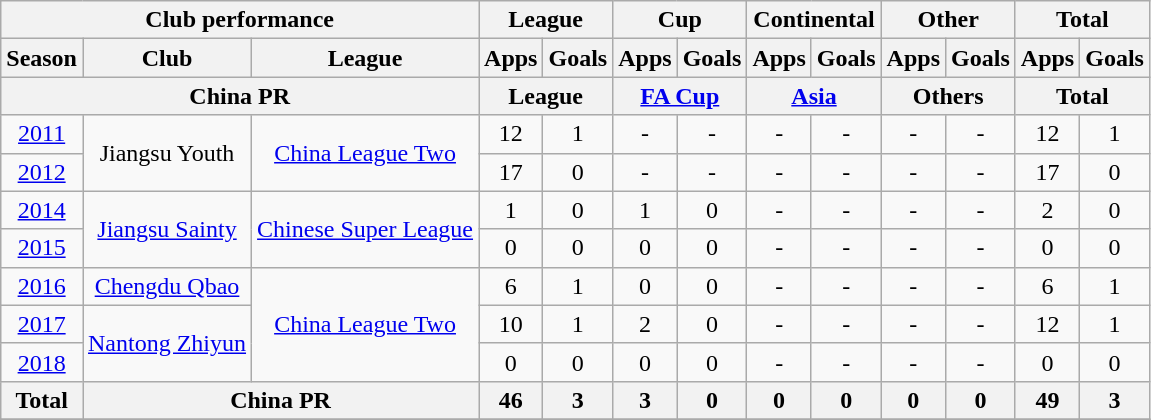<table class="wikitable" style="text-align:center">
<tr>
<th colspan=3>Club performance</th>
<th colspan=2>League</th>
<th colspan=2>Cup</th>
<th colspan=2>Continental</th>
<th colspan=2>Other</th>
<th colspan=2>Total</th>
</tr>
<tr>
<th>Season</th>
<th>Club</th>
<th>League</th>
<th>Apps</th>
<th>Goals</th>
<th>Apps</th>
<th>Goals</th>
<th>Apps</th>
<th>Goals</th>
<th>Apps</th>
<th>Goals</th>
<th>Apps</th>
<th>Goals</th>
</tr>
<tr>
<th colspan=3>China PR</th>
<th colspan=2>League</th>
<th colspan=2><a href='#'>FA Cup</a></th>
<th colspan=2><a href='#'>Asia</a></th>
<th colspan=2>Others</th>
<th colspan=2>Total</th>
</tr>
<tr>
<td><a href='#'>2011</a></td>
<td rowspan="2">Jiangsu Youth</td>
<td rowspan="2"><a href='#'>China League Two</a></td>
<td>12</td>
<td>1</td>
<td>-</td>
<td>-</td>
<td>-</td>
<td>-</td>
<td>-</td>
<td>-</td>
<td>12</td>
<td>1</td>
</tr>
<tr>
<td><a href='#'>2012</a></td>
<td>17</td>
<td>0</td>
<td>-</td>
<td>-</td>
<td>-</td>
<td>-</td>
<td>-</td>
<td>-</td>
<td>17</td>
<td>0</td>
</tr>
<tr>
<td><a href='#'>2014</a></td>
<td rowspan="2"><a href='#'>Jiangsu Sainty</a></td>
<td rowspan="2"><a href='#'>Chinese Super League</a></td>
<td>1</td>
<td>0</td>
<td>1</td>
<td>0</td>
<td>-</td>
<td>-</td>
<td>-</td>
<td>-</td>
<td>2</td>
<td>0</td>
</tr>
<tr>
<td><a href='#'>2015</a></td>
<td>0</td>
<td>0</td>
<td>0</td>
<td>0</td>
<td>-</td>
<td>-</td>
<td>-</td>
<td>-</td>
<td>0</td>
<td>0</td>
</tr>
<tr>
<td><a href='#'>2016</a></td>
<td rowspan="1"><a href='#'>Chengdu Qbao</a></td>
<td rowspan="3"><a href='#'>China League Two</a></td>
<td>6</td>
<td>1</td>
<td>0</td>
<td>0</td>
<td>-</td>
<td>-</td>
<td>-</td>
<td>-</td>
<td>6</td>
<td>1</td>
</tr>
<tr>
<td><a href='#'>2017</a></td>
<td rowspan="2"><a href='#'>Nantong Zhiyun</a></td>
<td>10</td>
<td>1</td>
<td>2</td>
<td>0</td>
<td>-</td>
<td>-</td>
<td>-</td>
<td>-</td>
<td>12</td>
<td>1</td>
</tr>
<tr>
<td><a href='#'>2018</a></td>
<td>0</td>
<td>0</td>
<td>0</td>
<td>0</td>
<td>-</td>
<td>-</td>
<td>-</td>
<td>-</td>
<td>0</td>
<td>0</td>
</tr>
<tr>
<th rowspan=1>Total</th>
<th colspan=2>China PR</th>
<th>46</th>
<th>3</th>
<th>3</th>
<th>0</th>
<th>0</th>
<th>0</th>
<th>0</th>
<th>0</th>
<th>49</th>
<th>3</th>
</tr>
<tr>
</tr>
</table>
